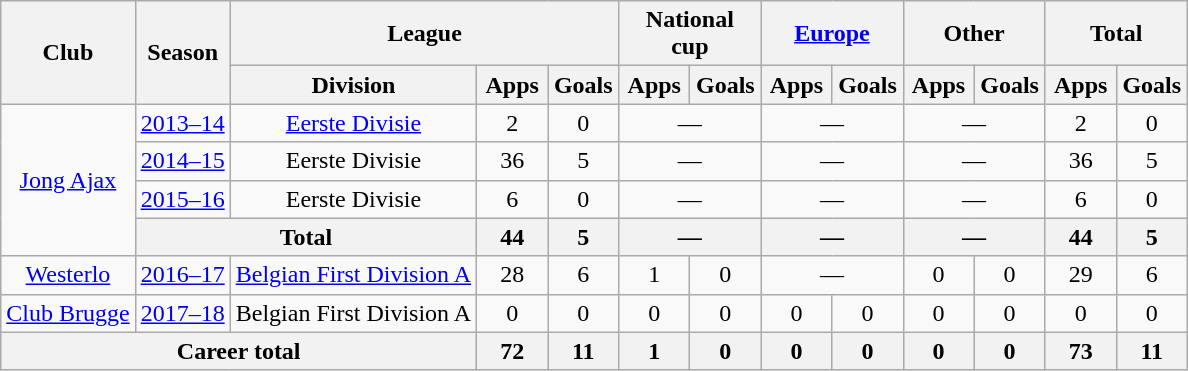<table class="wikitable" style="text-align:center">
<tr>
<th rowspan="2">Club</th>
<th rowspan="2">Season</th>
<th colspan="3">League</th>
<th colspan="2">National cup</th>
<th colspan="2"><a href='#'>Europe</a></th>
<th colspan="2">Other</th>
<th colspan="2">Total</th>
</tr>
<tr>
<th>Division</th>
<th width="40">Apps</th>
<th width="40">Goals</th>
<th width="40">Apps</th>
<th width="40">Goals</th>
<th width="40">Apps</th>
<th width="40">Goals</th>
<th width="40">Apps</th>
<th width="40">Goals</th>
<th width="40">Apps</th>
<th width="40">Goals</th>
</tr>
<tr>
<td rowspan="4"><a href='#'>Jong Ajax</a></td>
<td><a href='#'>2013–14</a></td>
<td><a href='#'>Eerste Divisie</a></td>
<td>2</td>
<td>0</td>
<td colspan="2">—</td>
<td colspan="2">—</td>
<td colspan="2">—</td>
<td>2</td>
<td>0</td>
</tr>
<tr>
<td><a href='#'>2014–15</a></td>
<td>Eerste Divisie</td>
<td>36</td>
<td>5</td>
<td colspan="2">—</td>
<td colspan="2">—</td>
<td colspan="2">—</td>
<td>36</td>
<td>5</td>
</tr>
<tr>
<td><a href='#'>2015–16</a></td>
<td>Eerste Divisie</td>
<td>6</td>
<td>0</td>
<td colspan="2">—</td>
<td colspan="2">—</td>
<td colspan="2">—</td>
<td>6</td>
<td>0</td>
</tr>
<tr>
<th colspan="2">Total</th>
<th>44</th>
<th>5</th>
<th colspan="2">—</th>
<th colspan="2">—</th>
<th colspan="2">—</th>
<th>44</th>
<th>5</th>
</tr>
<tr>
<td><a href='#'>Westerlo</a></td>
<td><a href='#'>2016–17</a></td>
<td><a href='#'>Belgian First Division A</a></td>
<td>28</td>
<td>6</td>
<td>1</td>
<td>0</td>
<td colspan="2">—</td>
<td>0</td>
<td>0</td>
<td>29</td>
<td>6</td>
</tr>
<tr>
<td><a href='#'>Club Brugge</a></td>
<td><a href='#'>2017–18</a></td>
<td>Belgian First Division A</td>
<td>0</td>
<td>0</td>
<td>0</td>
<td>0</td>
<td>0</td>
<td>0</td>
<td>0</td>
<td>0</td>
<td>0</td>
<td>0</td>
</tr>
<tr>
<th colspan="3">Career total</th>
<th>72</th>
<th>11</th>
<th>1</th>
<th>0</th>
<th>0</th>
<th>0</th>
<th>0</th>
<th>0</th>
<th>73</th>
<th>11</th>
</tr>
</table>
